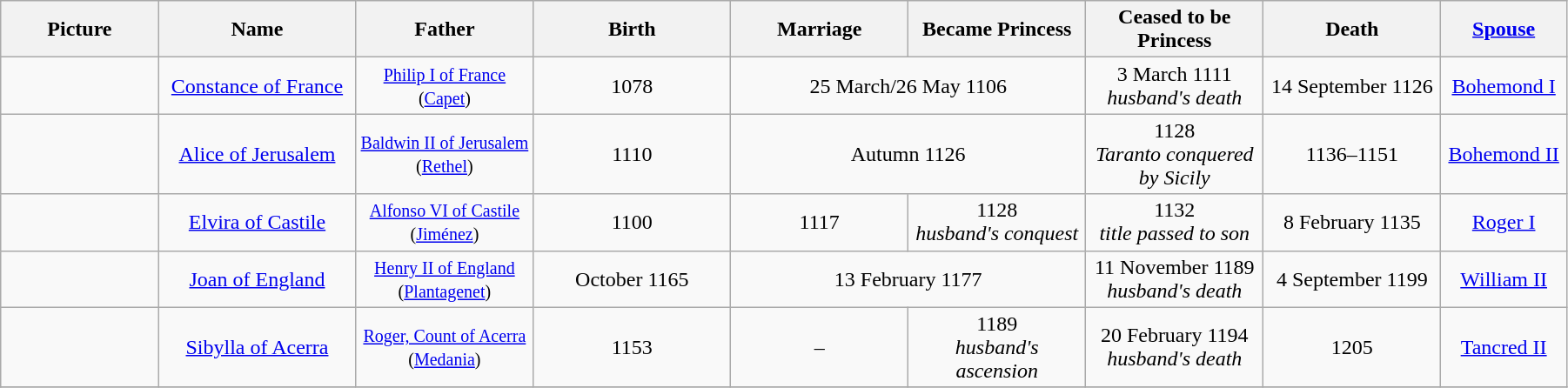<table width=95% class="wikitable">
<tr>
<th width = "8%">Picture</th>
<th width = "10%">Name</th>
<th width = "9%">Father</th>
<th width = "10%">Birth</th>
<th width = "9%">Marriage</th>
<th width = "9%">Became Princess</th>
<th width = "9%">Ceased to be Princess</th>
<th width = "9%">Death</th>
<th width = "6%"><a href='#'>Spouse</a></th>
</tr>
<tr>
<td align="center"></td>
<td align="center"><a href='#'>Constance of France</a></td>
<td align="center"><small><a href='#'>Philip I of France</a><br>(<a href='#'>Capet</a>)</small></td>
<td align="center">1078</td>
<td align="center" colspan="2">25 March/26 May 1106</td>
<td align="center">3 March 1111<br><em>husband's death</em></td>
<td align="center">14 September 1126</td>
<td align="center"><a href='#'>Bohemond I</a></td>
</tr>
<tr>
<td align="center"></td>
<td align="center"><a href='#'>Alice of Jerusalem</a></td>
<td align="center"><small><a href='#'>Baldwin II of Jerusalem</a><br>(<a href='#'>Rethel</a>)</small></td>
<td align="center">1110</td>
<td align="center" colspan="2">Autumn 1126</td>
<td align="center">1128<br><em>Taranto conquered by Sicily</em></td>
<td align="center">1136–1151</td>
<td align="center"><a href='#'>Bohemond II</a></td>
</tr>
<tr>
<td align="center"></td>
<td align="center"><a href='#'>Elvira of Castile</a></td>
<td align="center"><small><a href='#'>Alfonso VI of Castile</a><br>(<a href='#'>Jiménez</a>)</small></td>
<td align="center">1100</td>
<td align="center">1117</td>
<td align="center">1128<br><em>husband's conquest</em></td>
<td align="center">1132<br><em>title passed to son</em></td>
<td align="center">8 February 1135</td>
<td align="center"><a href='#'>Roger I</a></td>
</tr>
<tr>
<td align="center"></td>
<td align="center"><a href='#'>Joan of England</a></td>
<td align="center"><small><a href='#'>Henry II of England</a><br>(<a href='#'>Plantagenet</a>)</small></td>
<td align="center">October 1165</td>
<td align="center" colspan="2">13 February 1177</td>
<td align="center">11 November 1189<br><em>husband's death</em></td>
<td align="center">4 September 1199</td>
<td align="center"><a href='#'>William II</a></td>
</tr>
<tr>
<td align="center"></td>
<td align="center"><a href='#'>Sibylla of Acerra</a></td>
<td align="center"><small><a href='#'>Roger, Count of Acerra</a><br>(<a href='#'>Medania</a>)</small></td>
<td align="center">1153</td>
<td align="center">–</td>
<td align="center">1189<br><em>husband's ascension</em></td>
<td align="center">20 February 1194<br><em>husband's death</em></td>
<td align="center">1205</td>
<td align="center"><a href='#'>Tancred II</a></td>
</tr>
<tr>
</tr>
</table>
